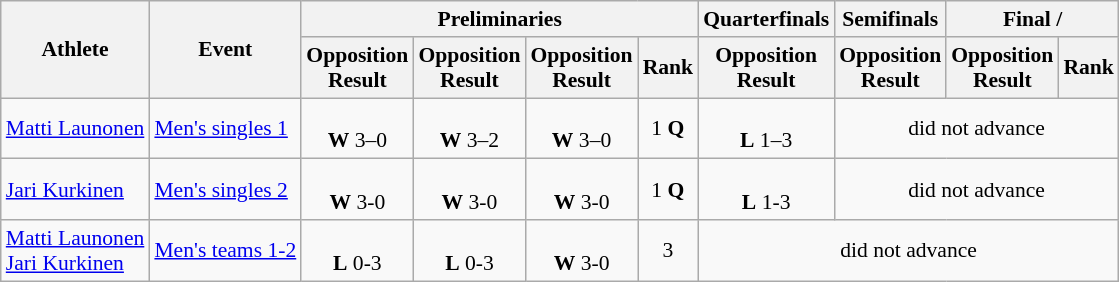<table class=wikitable style="font-size:90%">
<tr>
<th rowspan="2">Athlete</th>
<th rowspan="2">Event</th>
<th colspan="4">Preliminaries</th>
<th>Quarterfinals</th>
<th>Semifinals</th>
<th colspan="2">Final / </th>
</tr>
<tr>
<th>Opposition<br>Result</th>
<th>Opposition<br>Result</th>
<th>Opposition<br>Result</th>
<th>Rank</th>
<th>Opposition<br>Result</th>
<th>Opposition<br>Result</th>
<th>Opposition<br>Result</th>
<th>Rank</th>
</tr>
<tr>
<td><a href='#'>Matti Launonen</a></td>
<td><a href='#'>Men's singles 1</a></td>
<td align="center"><br><strong>W</strong> 3–0</td>
<td align="center"><br><strong>W</strong> 3–2</td>
<td align="center"><br><strong>W</strong> 3–0</td>
<td align="center">1 <strong>Q</strong></td>
<td align="center"><br><strong>L</strong> 1–3</td>
<td align="center" colspan="3">did not advance</td>
</tr>
<tr>
<td><a href='#'>Jari Kurkinen</a></td>
<td><a href='#'>Men's singles 2</a></td>
<td align="center"><br><strong>W</strong> 3-0</td>
<td align="center"><br><strong>W</strong> 3-0</td>
<td align="center"><br><strong>W</strong> 3-0</td>
<td align="center">1 <strong>Q</strong></td>
<td align="center"><br><strong>L</strong> 1-3</td>
<td align="center" colspan="3">did not advance</td>
</tr>
<tr>
<td><a href='#'>Matti Launonen</a><br> <a href='#'>Jari Kurkinen</a></td>
<td><a href='#'>Men's teams 1-2</a></td>
<td align="center"><br><strong>L</strong> 0-3</td>
<td align="center"><br><strong>L</strong> 0-3</td>
<td align="center"><br><strong>W</strong> 3-0</td>
<td align="center">3</td>
<td align="center" colspan="4">did not advance</td>
</tr>
</table>
